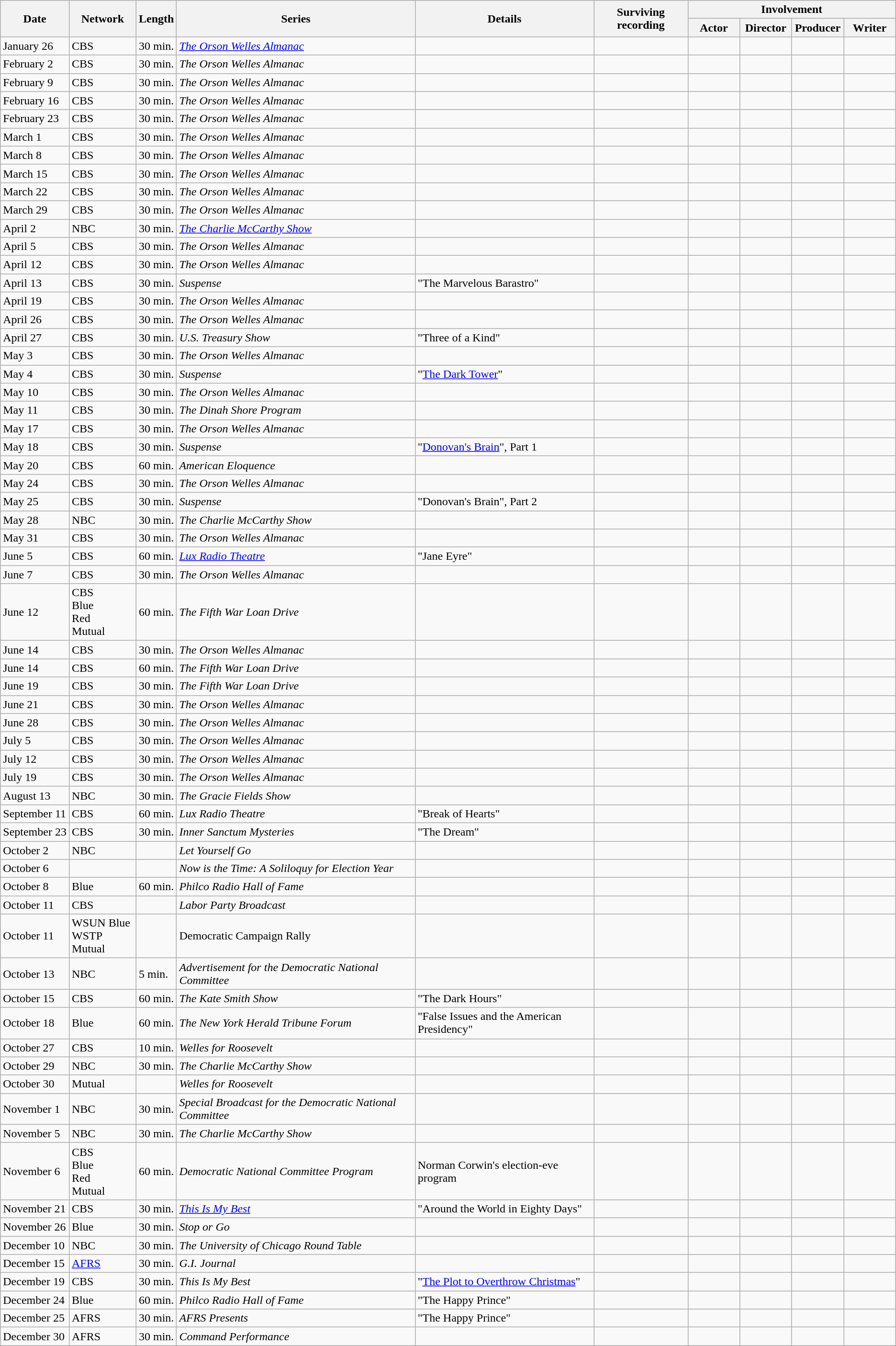<table class="wikitable">
<tr>
<th rowspan="2" style="width:33px;">Date</th>
<th rowspan="2">Network</th>
<th rowspan="2">Length</th>
<th rowspan="2">Series</th>
<th rowspan="2">Details</th>
<th rowspan="2">Surviving recording</th>
<th colspan="4">Involvement</th>
</tr>
<tr>
<th width=65>Actor</th>
<th width=65>Director</th>
<th width=65>Producer</th>
<th width=65>Writer</th>
</tr>
<tr style="text-align:center;">
<td style="text-align:left;">January 26</td>
<td style="text-align:left;">CBS</td>
<td style="text-align:left;">30 min.</td>
<td style="text-align:left;"><em><a href='#'>The Orson Welles Almanac</a></em></td>
<td style="text-align:left;"> </td>
<td></td>
<td></td>
<td></td>
<td></td>
<td></td>
</tr>
<tr style="text-align:center;">
<td style="text-align:left;">February 2</td>
<td style="text-align:left;">CBS</td>
<td style="text-align:left;">30 min.</td>
<td style="text-align:left;"><em>The Orson Welles Almanac</em></td>
<td style="text-align:left;"> </td>
<td></td>
<td></td>
<td></td>
<td></td>
<td></td>
</tr>
<tr style="text-align:center;">
<td style="text-align:left;">February 9</td>
<td style="text-align:left;">CBS</td>
<td style="text-align:left;">30 min.</td>
<td style="text-align:left;"><em>The Orson Welles Almanac</em></td>
<td style="text-align:left;"> </td>
<td></td>
<td></td>
<td></td>
<td></td>
<td></td>
</tr>
<tr style="text-align:center;">
<td style="text-align:left;">February 16</td>
<td style="text-align:left;">CBS</td>
<td style="text-align:left;">30 min.</td>
<td style="text-align:left;"><em>The Orson Welles Almanac</em></td>
<td style="text-align:left;"> </td>
<td></td>
<td></td>
<td></td>
<td></td>
<td></td>
</tr>
<tr style="text-align:center;">
<td style="text-align:left;">February 23</td>
<td style="text-align:left;">CBS</td>
<td style="text-align:left;">30 min.</td>
<td style="text-align:left;"><em>The Orson Welles Almanac</em></td>
<td style="text-align:left;"> </td>
<td></td>
<td></td>
<td></td>
<td></td>
<td></td>
</tr>
<tr style="text-align:center;">
<td style="text-align:left;">March 1</td>
<td style="text-align:left;">CBS</td>
<td style="text-align:left;">30 min.</td>
<td style="text-align:left;"><em>The Orson Welles Almanac</em></td>
<td style="text-align:left;"> </td>
<td></td>
<td></td>
<td></td>
<td></td>
<td></td>
</tr>
<tr style="text-align:center;">
<td style="text-align:left;">March 8</td>
<td style="text-align:left;">CBS</td>
<td style="text-align:left;">30 min.</td>
<td style="text-align:left;"><em>The Orson Welles Almanac</em></td>
<td style="text-align:left;"> </td>
<td></td>
<td></td>
<td></td>
<td></td>
<td></td>
</tr>
<tr style="text-align:center;">
<td style="text-align:left;">March 15</td>
<td style="text-align:left;">CBS</td>
<td style="text-align:left;">30 min.</td>
<td style="text-align:left;"><em>The Orson Welles Almanac</em></td>
<td style="text-align:left;"> </td>
<td></td>
<td></td>
<td></td>
<td></td>
<td></td>
</tr>
<tr style="text-align:center;">
<td style="text-align:left;">March 22</td>
<td style="text-align:left;">CBS</td>
<td style="text-align:left;">30 min.</td>
<td style="text-align:left;"><em>The Orson Welles Almanac</em></td>
<td style="text-align:left;"> </td>
<td></td>
<td></td>
<td></td>
<td></td>
<td></td>
</tr>
<tr style="text-align:center;">
<td style="text-align:left;">March 29</td>
<td style="text-align:left;">CBS</td>
<td style="text-align:left;">30 min.</td>
<td style="text-align:left;"><em>The Orson Welles Almanac</em></td>
<td style="text-align:left;"> </td>
<td></td>
<td></td>
<td></td>
<td></td>
<td></td>
</tr>
<tr style="text-align:center;">
<td style="text-align:left;">April 2</td>
<td style="text-align:left;">NBC</td>
<td style="text-align:left;">30 min.</td>
<td style="text-align:left;"><em><a href='#'>The Charlie McCarthy Show</a></em></td>
<td style="text-align:left;"></td>
<td></td>
<td></td>
<td></td>
<td></td>
<td></td>
</tr>
<tr style="text-align:center;">
<td style="text-align:left;">April 5</td>
<td style="text-align:left;">CBS</td>
<td style="text-align:left;">30 min.</td>
<td style="text-align:left;"><em>The Orson Welles Almanac</em></td>
<td style="text-align:left;"> </td>
<td></td>
<td></td>
<td></td>
<td></td>
<td></td>
</tr>
<tr style="text-align:center;">
<td style="text-align:left;">April 12</td>
<td style="text-align:left;">CBS</td>
<td style="text-align:left;">30 min.</td>
<td style="text-align:left;"><em>The Orson Welles Almanac</em></td>
<td style="text-align:left;"> </td>
<td></td>
<td></td>
<td></td>
<td></td>
<td></td>
</tr>
<tr style="text-align:center;">
<td style="text-align:left;">April 13</td>
<td style="text-align:left;">CBS</td>
<td style="text-align:left;">30 min.</td>
<td style="text-align:left;"><em>Suspense</em></td>
<td style="text-align:left;">"The Marvelous Barastro" </td>
<td></td>
<td></td>
<td></td>
<td></td>
<td></td>
</tr>
<tr style="text-align:center;">
<td style="text-align:left;">April 19</td>
<td style="text-align:left;">CBS</td>
<td style="text-align:left;">30 min.</td>
<td style="text-align:left;"><em>The Orson Welles Almanac</em></td>
<td style="text-align:left;"> </td>
<td></td>
<td></td>
<td></td>
<td></td>
<td></td>
</tr>
<tr style="text-align:center;">
<td style="text-align:left;">April 26</td>
<td style="text-align:left;">CBS</td>
<td style="text-align:left;">30 min.</td>
<td style="text-align:left;"><em>The Orson Welles Almanac</em></td>
<td style="text-align:left;"> </td>
<td></td>
<td></td>
<td></td>
<td></td>
<td></td>
</tr>
<tr style="text-align:center;">
<td style="text-align:left;">April 27</td>
<td style="text-align:left;">CBS</td>
<td style="text-align:left;">30 min.</td>
<td style="text-align:left;"><em>U.S. Treasury Show</em></td>
<td style="text-align:left;">"Three of a Kind" </td>
<td></td>
<td></td>
<td></td>
<td></td>
<td></td>
</tr>
<tr style="text-align:center;">
<td style="text-align:left;">May 3</td>
<td style="text-align:left;">CBS</td>
<td style="text-align:left;">30 min.</td>
<td style="text-align:left;"><em>The Orson Welles Almanac</em></td>
<td style="text-align:left;"> </td>
<td></td>
<td></td>
<td></td>
<td></td>
<td></td>
</tr>
<tr style="text-align:center;">
<td style="text-align:left;">May 4</td>
<td style="text-align:left;">CBS</td>
<td style="text-align:left;">30 min.</td>
<td style="text-align:left;"><em>Suspense</em></td>
<td style="text-align:left;">"<a href='#'>The Dark Tower</a>" </td>
<td></td>
<td></td>
<td></td>
<td></td>
<td></td>
</tr>
<tr style="text-align:center;">
<td style="text-align:left;">May 10</td>
<td style="text-align:left;">CBS</td>
<td style="text-align:left;">30 min.</td>
<td style="text-align:left;"><em>The Orson Welles Almanac</em></td>
<td style="text-align:left;"> </td>
<td></td>
<td></td>
<td></td>
<td></td>
<td></td>
</tr>
<tr style="text-align:center;">
<td style="text-align:left;">May 11</td>
<td style="text-align:left;">CBS</td>
<td style="text-align:left;">30 min.</td>
<td style="text-align:left;"><em>The Dinah Shore Program</em></td>
<td style="text-align:left;"> </td>
<td></td>
<td></td>
<td></td>
<td></td>
<td></td>
</tr>
<tr style="text-align:center;">
<td style="text-align:left;">May 17</td>
<td style="text-align:left;">CBS</td>
<td style="text-align:left;">30 min.</td>
<td style="text-align:left;"><em>The Orson Welles Almanac</em></td>
<td style="text-align:left;"> </td>
<td></td>
<td></td>
<td></td>
<td></td>
<td></td>
</tr>
<tr style="text-align:center;">
<td style="text-align:left;">May 18</td>
<td style="text-align:left;">CBS</td>
<td style="text-align:left;">30 min.</td>
<td style="text-align:left;"><em>Suspense</em></td>
<td style="text-align:left;">"<a href='#'>Donovan's Brain</a>", Part 1 </td>
<td></td>
<td></td>
<td></td>
<td></td>
<td></td>
</tr>
<tr style="text-align:center;">
<td style="text-align:left;">May 20</td>
<td style="text-align:left;">CBS</td>
<td style="text-align:left;">60 min.</td>
<td style="text-align:left;"><em>American Eloquence</em></td>
<td style="text-align:left;"> </td>
<td></td>
<td></td>
<td></td>
<td></td>
<td></td>
</tr>
<tr style="text-align:center;">
<td style="text-align:left;">May 24</td>
<td style="text-align:left;">CBS</td>
<td style="text-align:left;">30 min.</td>
<td style="text-align:left;"><em>The Orson Welles Almanac</em></td>
<td style="text-align:left;"> </td>
<td></td>
<td></td>
<td></td>
<td></td>
<td></td>
</tr>
<tr style="text-align:center;">
<td style="text-align:left;">May 25</td>
<td style="text-align:left;">CBS</td>
<td style="text-align:left;">30 min.</td>
<td style="text-align:left;"><em>Suspense</em></td>
<td style="text-align:left;">"Donovan's Brain", Part 2 </td>
<td></td>
<td></td>
<td></td>
<td></td>
<td></td>
</tr>
<tr style="text-align:center;">
<td style="text-align:left;">May 28</td>
<td style="text-align:left;">NBC</td>
<td style="text-align:left;">30 min.</td>
<td style="text-align:left;"><em>The Charlie McCarthy Show</em></td>
<td style="text-align:left;"></td>
<td></td>
<td></td>
<td></td>
<td></td>
<td></td>
</tr>
<tr style="text-align:center;">
<td style="text-align:left;">May 31</td>
<td style="text-align:left;">CBS</td>
<td style="text-align:left;">30 min.</td>
<td style="text-align:left;"><em>The Orson Welles Almanac</em></td>
<td style="text-align:left;"> </td>
<td></td>
<td></td>
<td></td>
<td></td>
<td></td>
</tr>
<tr style="text-align:center;">
<td style="text-align:left;">June 5</td>
<td style="text-align:left;">CBS</td>
<td style="text-align:left;">60 min.</td>
<td style="text-align:left;"><em><a href='#'>Lux Radio Theatre</a></em></td>
<td style="text-align:left;">"Jane Eyre" </td>
<td></td>
<td></td>
<td></td>
<td></td>
<td></td>
</tr>
<tr style="text-align:center;">
<td style="text-align:left;">June 7</td>
<td style="text-align:left;">CBS</td>
<td style="text-align:left;">30 min.</td>
<td style="text-align:left;"><em>The Orson Welles Almanac</em></td>
<td style="text-align:left;"> </td>
<td></td>
<td></td>
<td></td>
<td></td>
<td></td>
</tr>
<tr style="text-align:center;">
<td style="text-align:left;">June 12</td>
<td style="text-align:left;">CBS<br>Blue<br>Red<br>Mutual</td>
<td style="text-align:left;">60 min.</td>
<td style="text-align:left;"><em>The Fifth War Loan Drive</em></td>
<td style="text-align:left;"> </td>
<td></td>
<td></td>
<td></td>
<td></td>
<td></td>
</tr>
<tr style="text-align:center;">
<td style="text-align:left;">June 14</td>
<td style="text-align:left;">CBS</td>
<td style="text-align:left;">30 min.</td>
<td style="text-align:left;"><em>The Orson Welles Almanac</em></td>
<td style="text-align:left;"> </td>
<td></td>
<td></td>
<td></td>
<td></td>
<td></td>
</tr>
<tr style="text-align:center;">
<td style="text-align:left;">June 14</td>
<td style="text-align:left;">CBS</td>
<td style="text-align:left;">60 min.</td>
<td style="text-align:left;"><em>The Fifth War Loan Drive</em></td>
<td style="text-align:left;"> </td>
<td></td>
<td></td>
<td></td>
<td></td>
<td></td>
</tr>
<tr style="text-align:center;">
<td style="text-align:left;">June 19</td>
<td style="text-align:left;">CBS</td>
<td style="text-align:left;">30 min.</td>
<td style="text-align:left;"><em>The Fifth War Loan Drive</em></td>
<td style="text-align:left;"> </td>
<td></td>
<td></td>
<td></td>
<td></td>
<td></td>
</tr>
<tr style="text-align:center;">
<td style="text-align:left;">June 21</td>
<td style="text-align:left;">CBS</td>
<td style="text-align:left;">30 min.</td>
<td style="text-align:left;"><em>The Orson Welles Almanac</em></td>
<td style="text-align:left;"> </td>
<td></td>
<td></td>
<td></td>
<td></td>
<td></td>
</tr>
<tr style="text-align:center;">
<td style="text-align:left;">June 28</td>
<td style="text-align:left;">CBS</td>
<td style="text-align:left;">30 min.</td>
<td style="text-align:left;"><em>The Orson Welles Almanac</em></td>
<td style="text-align:left;"> </td>
<td></td>
<td></td>
<td></td>
<td></td>
<td></td>
</tr>
<tr style="text-align:center;">
<td style="text-align:left;">July 5</td>
<td style="text-align:left;">CBS</td>
<td style="text-align:left;">30 min.</td>
<td style="text-align:left;"><em>The Orson Welles Almanac</em></td>
<td style="text-align:left;"> </td>
<td></td>
<td></td>
<td></td>
<td></td>
<td></td>
</tr>
<tr style="text-align:center;">
<td style="text-align:left;">July 12</td>
<td style="text-align:left;">CBS</td>
<td style="text-align:left;">30 min.</td>
<td style="text-align:left;"><em>The Orson Welles Almanac</em></td>
<td style="text-align:left;"> </td>
<td></td>
<td></td>
<td></td>
<td></td>
<td></td>
</tr>
<tr style="text-align:center;">
<td style="text-align:left;">July 19</td>
<td style="text-align:left;">CBS</td>
<td style="text-align:left;">30 min.</td>
<td style="text-align:left;"><em>The Orson Welles Almanac</em></td>
<td style="text-align:left;"> </td>
<td></td>
<td></td>
<td></td>
<td></td>
<td></td>
</tr>
<tr style="text-align:center;">
<td style="text-align:left;">August 13</td>
<td style="text-align:left;">NBC</td>
<td style="text-align:left;">30 min.</td>
<td style="text-align:left;"><em>The Gracie Fields Show</em></td>
<td style="text-align:left;"> </td>
<td></td>
<td></td>
<td></td>
<td></td>
<td></td>
</tr>
<tr style="text-align:center;">
<td style="text-align:left;">September 11</td>
<td style="text-align:left;">CBS</td>
<td style="text-align:left;">60 min.</td>
<td style="text-align:left;"><em>Lux Radio Theatre</em></td>
<td style="text-align:left;">"Break of Hearts" </td>
<td></td>
<td></td>
<td></td>
<td></td>
<td></td>
</tr>
<tr style="text-align:center;">
<td style="text-align:left;">September 23</td>
<td style="text-align:left;">CBS</td>
<td style="text-align:left;">30 min.</td>
<td style="text-align:left;"><em>Inner Sanctum Mysteries</em></td>
<td style="text-align:left;">"The Dream" </td>
<td></td>
<td></td>
<td></td>
<td></td>
<td></td>
</tr>
<tr style="text-align:center;">
<td style="text-align:left;">October 2</td>
<td style="text-align:left;">NBC</td>
<td style="text-align:left;"></td>
<td style="text-align:left;"><em>Let Yourself Go</em></td>
<td style="text-align:left;"> </td>
<td></td>
<td></td>
<td></td>
<td></td>
<td></td>
</tr>
<tr style="text-align:center;">
<td style="text-align:left;">October 6</td>
<td style="text-align:left;"></td>
<td style="text-align:left;"></td>
<td style="text-align:left;"><em>Now is the Time: A Soliloquy for Election Year</em></td>
<td style="text-align:left;"> </td>
<td></td>
<td></td>
<td></td>
<td></td>
<td></td>
</tr>
<tr style="text-align:center;">
<td style="text-align:left;">October 8</td>
<td style="text-align:left;">Blue</td>
<td style="text-align:left;">60 min.</td>
<td style="text-align:left;"><em>Philco Radio Hall of Fame</em></td>
<td style="text-align:left;"></td>
<td></td>
<td></td>
<td></td>
<td></td>
<td></td>
</tr>
<tr style="text-align:center;">
<td style="text-align:left;">October 11</td>
<td style="text-align:left;">CBS</td>
<td style="text-align:left;"></td>
<td style="text-align:left;"><em>Labor Party Broadcast</em></td>
<td style="text-align:left;"> </td>
<td></td>
<td></td>
<td></td>
<td></td>
<td></td>
</tr>
<tr style="text-align:center;">
<td style="text-align:left;">October 11</td>
<td style="text-align:left;">WSUN Blue<br>WSTP Mutual</td>
<td style="text-align:left;"></td>
<td style="text-align:left;">Democratic Campaign Rally</td>
<td style="text-align:left;"> </td>
<td></td>
<td></td>
<td></td>
<td></td>
<td></td>
</tr>
<tr style="text-align:center;">
<td style="text-align:left;">October 13</td>
<td style="text-align:left;">NBC</td>
<td style="text-align:left;">5 min.</td>
<td style="text-align:left;"><em>Advertisement for the Democratic National Committee</em></td>
<td style="text-align:left;"></td>
<td></td>
<td></td>
<td></td>
<td></td>
<td></td>
</tr>
<tr style="text-align:center;">
<td style="text-align:left;">October 15</td>
<td style="text-align:left;">CBS</td>
<td style="text-align:left;">60 min.</td>
<td style="text-align:left;"><em>The Kate Smith Show</em></td>
<td style="text-align:left;">"The Dark Hours" </td>
<td></td>
<td></td>
<td></td>
<td></td>
<td></td>
</tr>
<tr style="text-align:center;">
<td style="text-align:left;">October 18</td>
<td style="text-align:left;">Blue</td>
<td style="text-align:left;">60 min.</td>
<td style="text-align:left;"><em>The New York Herald Tribune Forum</em></td>
<td style="text-align:left;">"False Issues and the American Presidency" </td>
<td></td>
<td></td>
<td></td>
<td></td>
<td></td>
</tr>
<tr style="text-align:center;">
<td style="text-align:left;">October 27</td>
<td style="text-align:left;">CBS</td>
<td style="text-align:left;">10 min.</td>
<td style="text-align:left;"><em>Welles for Roosevelt</em></td>
<td style="text-align:left;"></td>
<td></td>
<td></td>
<td></td>
<td></td>
<td></td>
</tr>
<tr style="text-align:center;">
<td style="text-align:left;">October 29</td>
<td style="text-align:left;">NBC</td>
<td style="text-align:left;">30 min.</td>
<td style="text-align:left;"><em>The Charlie McCarthy Show</em></td>
<td style="text-align:left;"></td>
<td></td>
<td></td>
<td></td>
<td></td>
<td></td>
</tr>
<tr style="text-align:center;">
<td style="text-align:left;">October 30</td>
<td style="text-align:left;">Mutual</td>
<td style="text-align:left;"></td>
<td style="text-align:left;"><em>Welles for Roosevelt</em></td>
<td style="text-align:left;"></td>
<td></td>
<td></td>
<td></td>
<td></td>
<td></td>
</tr>
<tr style="text-align:center;">
<td style="text-align:left;">November 1</td>
<td style="text-align:left;">NBC</td>
<td style="text-align:left;">30 min.</td>
<td style="text-align:left;"><em>Special Broadcast for the Democratic National Committee</em></td>
<td style="text-align:left;"> </td>
<td></td>
<td></td>
<td></td>
<td></td>
<td></td>
</tr>
<tr style="text-align:center;">
<td style="text-align:left;">November 5</td>
<td style="text-align:left;">NBC</td>
<td style="text-align:left;">30 min.</td>
<td style="text-align:left;"><em>The Charlie McCarthy Show</em></td>
<td style="text-align:left;"></td>
<td></td>
<td></td>
<td></td>
<td></td>
<td></td>
</tr>
<tr style="text-align:center;">
<td style="text-align:left;">November 6</td>
<td style="text-align:left;">CBS<br>Blue<br>Red<br>Mutual</td>
<td style="text-align:left;">60 min.</td>
<td style="text-align:left;"><em>Democratic National Committee Program</em></td>
<td style="text-align:left;">Norman Corwin's election-eve program </td>
<td></td>
<td></td>
<td></td>
<td></td>
<td></td>
</tr>
<tr style="text-align:center;">
<td style="text-align:left;">November 21</td>
<td style="text-align:left;">CBS</td>
<td style="text-align:left;">30 min.</td>
<td style="text-align:left;"><em><a href='#'>This Is My Best</a></em></td>
<td style="text-align:left;">"Around the World in Eighty Days" </td>
<td></td>
<td></td>
<td></td>
<td></td>
<td></td>
</tr>
<tr style="text-align:center;">
<td style="text-align:left;">November 26</td>
<td style="text-align:left;">Blue</td>
<td style="text-align:left;">30 min.</td>
<td style="text-align:left;"><em>Stop or Go</em></td>
<td style="text-align:left;"> </td>
<td></td>
<td></td>
<td></td>
<td></td>
<td></td>
</tr>
<tr style="text-align:center;">
<td style="text-align:left;">December 10</td>
<td style="text-align:left;">NBC</td>
<td style="text-align:left;">30 min.</td>
<td style="text-align:left;"><em>The University of Chicago Round Table</em></td>
<td style="text-align:left;"></td>
<td></td>
<td></td>
<td></td>
<td></td>
<td></td>
</tr>
<tr style="text-align:center;">
<td style="text-align:left;">December 15</td>
<td style="text-align:left;"><a href='#'>AFRS</a></td>
<td style="text-align:left;">30 min.</td>
<td style="text-align:left;"><em>G.I. Journal</em></td>
<td style="text-align:left;"></td>
<td></td>
<td></td>
<td></td>
<td></td>
<td></td>
</tr>
<tr style="text-align:center;">
<td style="text-align:left;">December 19</td>
<td style="text-align:left;">CBS</td>
<td style="text-align:left;">30 min.</td>
<td style="text-align:left;"><em>This Is My Best</em></td>
<td style="text-align:left;">"<a href='#'>The Plot to Overthrow Christmas</a>" </td>
<td></td>
<td></td>
<td></td>
<td></td>
<td></td>
</tr>
<tr style="text-align:center;">
<td style="text-align:left;">December 24</td>
<td style="text-align:left;">Blue</td>
<td style="text-align:left;">60 min.</td>
<td style="text-align:left;"><em>Philco Radio Hall of Fame</em></td>
<td style="text-align:left;">"The Happy Prince" </td>
<td></td>
<td></td>
<td></td>
<td></td>
<td></td>
</tr>
<tr style="text-align:center;">
<td style="text-align:left;">December 25</td>
<td style="text-align:left;">AFRS</td>
<td style="text-align:left;">30 min.</td>
<td style="text-align:left;"><em>AFRS Presents</em></td>
<td style="text-align:left;">"The Happy Prince" </td>
<td></td>
<td></td>
<td></td>
<td></td>
<td></td>
</tr>
<tr style="text-align:center;">
<td style="text-align:left;">December 30</td>
<td style="text-align:left;">AFRS</td>
<td style="text-align:left;">30 min.</td>
<td style="text-align:left;"><em>Command Performance</em></td>
<td style="text-align:left;"> </td>
<td></td>
<td></td>
<td></td>
<td></td>
<td></td>
</tr>
</table>
